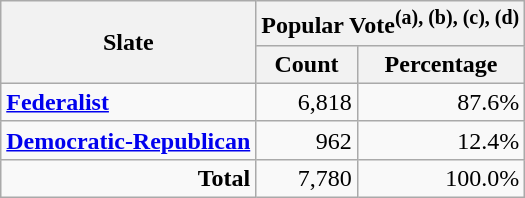<table class="wikitable" style=text-align:right>
<tr>
<th rowspan=2>Slate</th>
<th colspan=2>Popular Vote<sup>(a), (b), (c), (d)</sup></th>
</tr>
<tr>
<th>Count</th>
<th>Percentage</th>
</tr>
<tr>
<td align=left><strong><a href='#'>Federalist</a></strong></td>
<td>6,818</td>
<td>87.6%</td>
</tr>
<tr>
<td align=left><strong><a href='#'>Democratic-Republican</a></strong></td>
<td>962</td>
<td>12.4%</td>
</tr>
<tr>
<td><strong>Total</strong></td>
<td>7,780</td>
<td>100.0%</td>
</tr>
</table>
